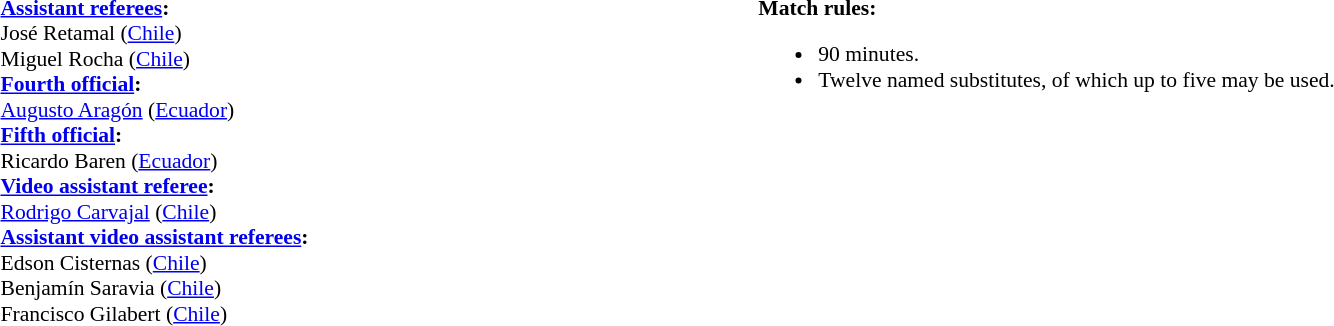<table style="width:100%; font-size:90%;">
<tr>
<td><br><strong><a href='#'>Assistant referees</a>:</strong>
<br>José Retamal (<a href='#'>Chile</a>)
<br>Miguel Rocha (<a href='#'>Chile</a>)
<br><strong><a href='#'>Fourth official</a>:</strong>
<br><a href='#'>Augusto Aragón</a> (<a href='#'>Ecuador</a>)
<br><strong><a href='#'>Fifth official</a>:</strong>
<br>Ricardo Baren (<a href='#'>Ecuador</a>)
<br><strong><a href='#'>Video assistant referee</a>:</strong>
<br><a href='#'>Rodrigo Carvajal</a> (<a href='#'>Chile</a>)
<br><strong><a href='#'>Assistant video assistant referees</a>:</strong>
<br>Edson Cisternas (<a href='#'>Chile</a>)
<br>Benjamín Saravia (<a href='#'>Chile</a>)
<br>Francisco Gilabert (<a href='#'>Chile</a>)</td>
<td style="width:60%; vertical-align:top;"><br><strong>Match rules:</strong><ul><li>90 minutes.</li><li>Twelve named substitutes, of which up to five may be used.</li></ul></td>
</tr>
</table>
